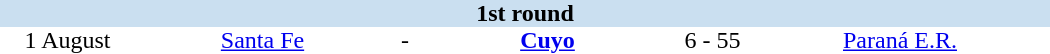<table border=0 cellspacing=0 cellpadding=0 style="border-collapse: collapse;" width=700>
<tr bgcolor="#CADFF0">
<td style="font-size:100%"; align="center" colspan="6"><strong>1st round</strong></td>
</tr>
<tr align=center bgcolor=#FFFFFF>
<td width=90>1 August</td>
<td width=170><a href='#'>Santa Fe</a></td>
<td width=20>-</td>
<td width=170><strong><a href='#'>Cuyo</a></strong></td>
<td width=50>6 - 55</td>
<td width=200><a href='#'>Paraná E.R.</a></td>
</tr>
</table>
